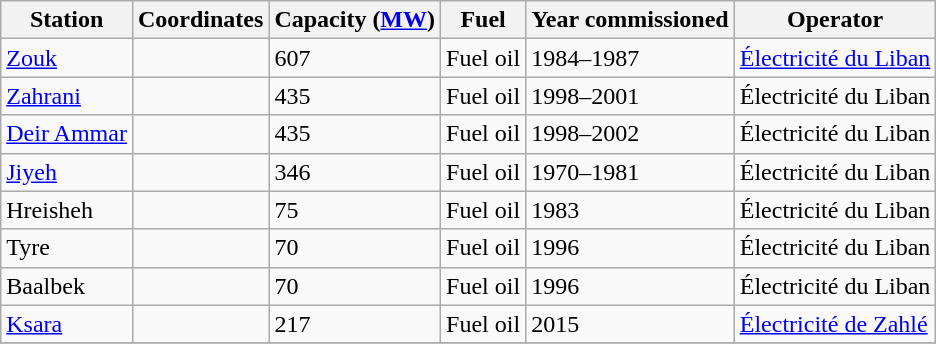<table class="wikitable sortable">
<tr>
<th>Station</th>
<th>Coordinates</th>
<th>Capacity (<a href='#'>MW</a>)</th>
<th>Fuel</th>
<th>Year commissioned</th>
<th>Operator</th>
</tr>
<tr>
<td><a href='#'>Zouk</a></td>
<td></td>
<td>607</td>
<td>Fuel oil</td>
<td>1984–1987</td>
<td><a href='#'>Électricité du Liban</a></td>
</tr>
<tr>
<td><a href='#'>Zahrani</a></td>
<td></td>
<td>435</td>
<td>Fuel oil</td>
<td>1998–2001</td>
<td>Électricité du Liban</td>
</tr>
<tr>
<td><a href='#'>Deir Ammar</a></td>
<td></td>
<td>435</td>
<td>Fuel oil</td>
<td>1998–2002</td>
<td>Électricité du Liban</td>
</tr>
<tr>
<td><a href='#'>Jiyeh</a></td>
<td></td>
<td>346</td>
<td>Fuel oil</td>
<td>1970–1981</td>
<td>Électricité du Liban</td>
</tr>
<tr>
<td>Hreisheh</td>
<td></td>
<td>75</td>
<td>Fuel oil</td>
<td>1983</td>
<td>Électricité du Liban</td>
</tr>
<tr>
<td>Tyre</td>
<td></td>
<td>70</td>
<td>Fuel oil</td>
<td>1996</td>
<td>Électricité du Liban</td>
</tr>
<tr>
<td>Baalbek</td>
<td></td>
<td>70</td>
<td>Fuel oil</td>
<td>1996</td>
<td>Électricité du Liban</td>
</tr>
<tr>
<td><a href='#'>Ksara</a></td>
<td></td>
<td>217</td>
<td>Fuel oil</td>
<td>2015</td>
<td><a href='#'>Électricité de Zahlé</a></td>
</tr>
<tr>
</tr>
</table>
